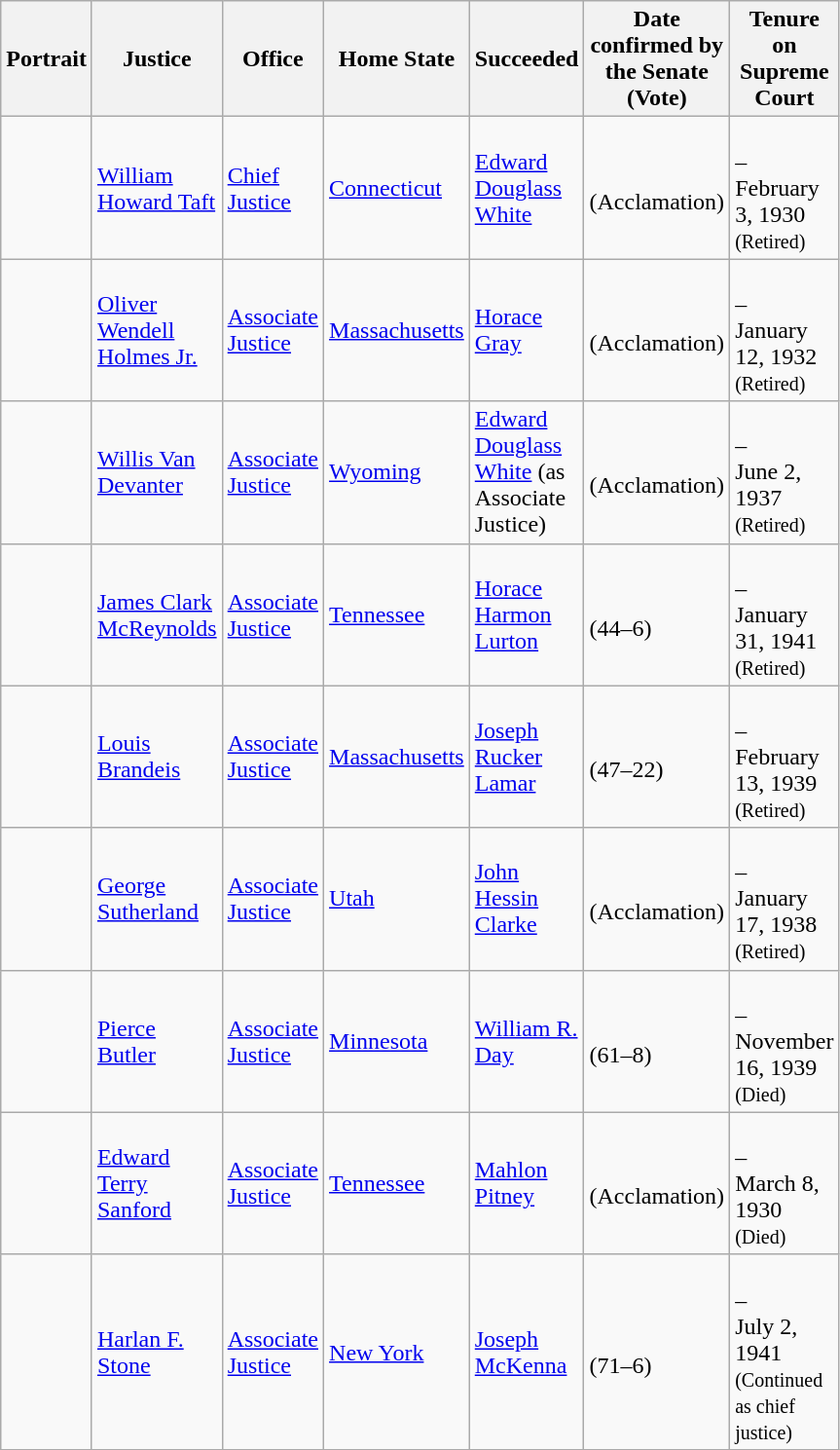<table class="wikitable sortable">
<tr>
<th scope="col" style="width: 10px;">Portrait</th>
<th scope="col" style="width: 10px;">Justice</th>
<th scope="col" style="width: 10px;">Office</th>
<th scope="col" style="width: 10px;">Home State</th>
<th scope="col" style="width: 10px;">Succeeded</th>
<th scope="col" style="width: 10px;">Date confirmed by the Senate<br>(Vote)</th>
<th scope="col" style="width: 10px;">Tenure on Supreme Court</th>
</tr>
<tr>
<td></td>
<td><a href='#'>William Howard Taft</a></td>
<td><a href='#'>Chief Justice</a></td>
<td><a href='#'>Connecticut</a></td>
<td><a href='#'>Edward Douglass White</a></td>
<td><br>(Acclamation)</td>
<td><br>–<br>February 3, 1930<br><small>(Retired)</small></td>
</tr>
<tr>
<td></td>
<td><a href='#'>Oliver Wendell Holmes Jr.</a></td>
<td><a href='#'>Associate Justice</a></td>
<td><a href='#'>Massachusetts</a></td>
<td><a href='#'>Horace Gray</a></td>
<td><br>(Acclamation)</td>
<td><br>–<br>January 12, 1932<br><small>(Retired)</small></td>
</tr>
<tr>
<td></td>
<td><a href='#'>Willis Van Devanter</a></td>
<td><a href='#'>Associate Justice</a></td>
<td><a href='#'>Wyoming</a></td>
<td><a href='#'>Edward Douglass White</a> (as Associate Justice)</td>
<td><br>(Acclamation)</td>
<td><br>–<br>June 2, 1937<br><small>(Retired)</small></td>
</tr>
<tr>
<td></td>
<td><a href='#'>James Clark McReynolds</a></td>
<td><a href='#'>Associate Justice</a></td>
<td><a href='#'>Tennessee</a></td>
<td><a href='#'>Horace Harmon Lurton</a></td>
<td><br>(44–6)</td>
<td><br>–<br>January 31, 1941<br><small>(Retired)</small></td>
</tr>
<tr>
<td></td>
<td><a href='#'>Louis Brandeis</a></td>
<td><a href='#'>Associate Justice</a></td>
<td><a href='#'>Massachusetts</a></td>
<td><a href='#'>Joseph Rucker Lamar</a></td>
<td><br>(47–22)</td>
<td><br>–<br>February 13, 1939<br><small>(Retired)</small></td>
</tr>
<tr>
<td></td>
<td><a href='#'>George Sutherland</a></td>
<td><a href='#'>Associate Justice</a></td>
<td><a href='#'>Utah</a></td>
<td><a href='#'>John Hessin Clarke</a></td>
<td><br>(Acclamation)</td>
<td><br>–<br>January 17, 1938<br><small>(Retired)</small></td>
</tr>
<tr>
<td></td>
<td><a href='#'>Pierce Butler</a></td>
<td><a href='#'>Associate Justice</a></td>
<td><a href='#'>Minnesota</a></td>
<td><a href='#'>William R. Day</a></td>
<td><br>(61–8)</td>
<td><br>–<br>November 16, 1939<br><small>(Died)</small></td>
</tr>
<tr>
<td></td>
<td><a href='#'>Edward Terry Sanford</a></td>
<td><a href='#'>Associate Justice</a></td>
<td><a href='#'>Tennessee</a></td>
<td><a href='#'>Mahlon Pitney</a></td>
<td><br>(Acclamation)</td>
<td><br>–<br>March 8, 1930<br><small>(Died)</small></td>
</tr>
<tr>
<td></td>
<td><a href='#'>Harlan F. Stone</a></td>
<td><a href='#'>Associate Justice</a></td>
<td><a href='#'>New York</a></td>
<td><a href='#'>Joseph McKenna</a></td>
<td><br>(71–6)</td>
<td><br>–<br>July 2, 1941<br><small>(Continued as chief justice)</small></td>
</tr>
<tr>
</tr>
</table>
